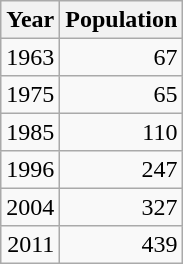<table class="wikitable" style="line-height:1.1em;">
<tr>
<th>Year</th>
<th>Population</th>
</tr>
<tr align="right">
<td>1963</td>
<td>67</td>
</tr>
<tr align="right">
<td>1975</td>
<td>65</td>
</tr>
<tr align="right">
<td>1985</td>
<td>110</td>
</tr>
<tr align="right">
<td>1996</td>
<td>247</td>
</tr>
<tr align="right">
<td>2004</td>
<td>327</td>
</tr>
<tr align="right">
<td>2011</td>
<td>439</td>
</tr>
</table>
